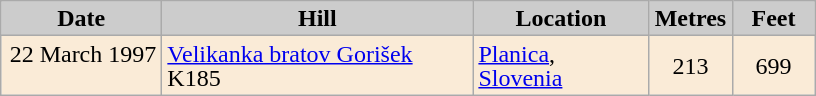<table class="wikitable sortable" style="text-align:left; line-height:16px; width:42;">
<tr>
<th style="background-color: #ccc;" width="100">Date</th>
<th style="background-color: #ccc;" width="200">Hill</th>
<th style="background-color: #ccc;" width="110">Location</th>
<th style="background-color: #ccc;" width="48">Metres</th>
<th style="background-color: #ccc;" width="48">Feet</th>
</tr>
<tr bgcolor=#FAEBD7>
<td align=right>22 March 1997  </td>
<td><a href='#'>Velikanka bratov Gorišek</a> K185</td>
<td><a href='#'>Planica</a>, <a href='#'>Slovenia</a></td>
<td align=center>213</td>
<td align=center>699</td>
</tr>
</table>
